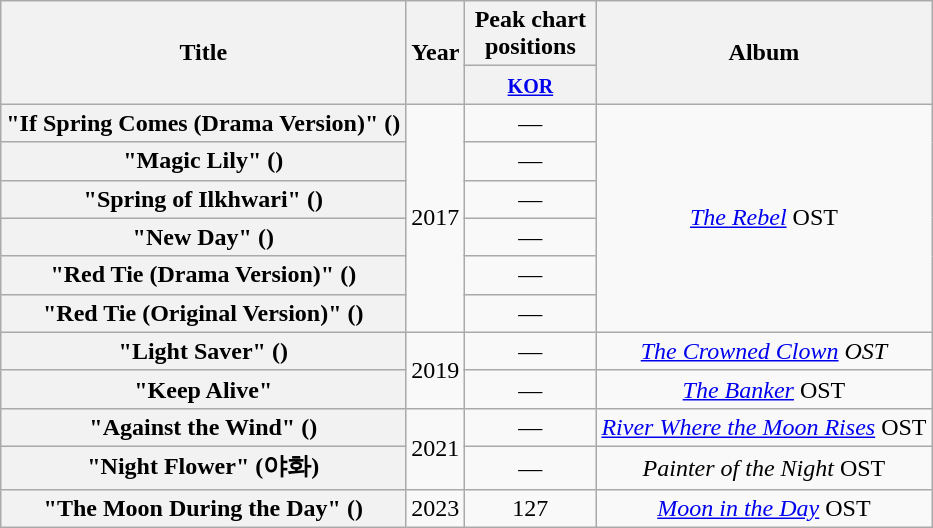<table class="wikitable plainrowheaders" style="text-align:center;">
<tr>
<th scope="col" rowspan="2">Title</th>
<th scope="col" rowspan="2">Year</th>
<th scope="col" colspan="1" style="width:5em;">Peak chart positions</th>
<th scope="col" rowspan="2">Album</th>
</tr>
<tr>
<th><small><a href='#'>KOR</a></small><br></th>
</tr>
<tr>
<th scope="row">"If Spring Comes (Drama Version)" ()</th>
<td rowspan="6">2017</td>
<td>—</td>
<td rowspan="6"><em><a href='#'>The Rebel</a></em> OST</td>
</tr>
<tr>
<th scope="row">"Magic Lily" ()</th>
<td>—</td>
</tr>
<tr>
<th scope="row">"Spring of Ilkhwari" ()</th>
<td>—</td>
</tr>
<tr>
<th scope="row">"New Day" ()</th>
<td>—</td>
</tr>
<tr>
<th scope="row">"Red Tie (Drama Version)" ()</th>
<td>—</td>
</tr>
<tr>
<th scope="row">"Red Tie (Original Version)" ()</th>
<td>—</td>
</tr>
<tr>
<th scope="row">"Light Saver" ()</th>
<td rowspan="2">2019</td>
<td>—</td>
<td><em><a href='#'>The Crowned Clown</a> OST</em></td>
</tr>
<tr>
<th scope="row">"Keep Alive"</th>
<td>—</td>
<td><em><a href='#'>The Banker</a></em> OST</td>
</tr>
<tr>
<th scope="row">"Against the Wind" ()</th>
<td rowspan="2">2021</td>
<td>—</td>
<td><em><a href='#'>River Where the Moon Rises</a></em> OST</td>
</tr>
<tr>
<th scope="row">"Night Flower" (야화)</th>
<td>—</td>
<td><em>Painter of the Night</em> OST</td>
</tr>
<tr>
<th scope="row">"The Moon During the Day" ()</th>
<td>2023</td>
<td>127</td>
<td><em><a href='#'>Moon in the Day</a></em> OST</td>
</tr>
</table>
